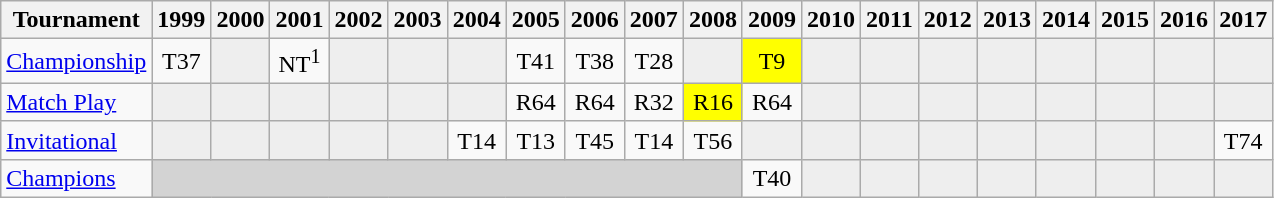<table class="wikitable" style="text-align:center;">
<tr>
<th>Tournament</th>
<th>1999</th>
<th>2000</th>
<th>2001</th>
<th>2002</th>
<th>2003</th>
<th>2004</th>
<th>2005</th>
<th>2006</th>
<th>2007</th>
<th>2008</th>
<th>2009</th>
<th>2010</th>
<th>2011</th>
<th>2012</th>
<th>2013</th>
<th>2014</th>
<th>2015</th>
<th>2016</th>
<th>2017</th>
</tr>
<tr>
<td align="left"><a href='#'>Championship</a></td>
<td>T37</td>
<td style="background:#eeeeee;"></td>
<td>NT<sup>1</sup></td>
<td style="background:#eeeeee;"></td>
<td style="background:#eeeeee;"></td>
<td style="background:#eeeeee;"></td>
<td>T41</td>
<td>T38</td>
<td>T28</td>
<td style="background:#eeeeee;"></td>
<td style="background:yellow;">T9</td>
<td style="background:#eeeeee;"></td>
<td style="background:#eeeeee;"></td>
<td style="background:#eeeeee;"></td>
<td style="background:#eeeeee;"></td>
<td style="background:#eeeeee;"></td>
<td style="background:#eeeeee;"></td>
<td style="background:#eeeeee;"></td>
<td style="background:#eeeeee;"></td>
</tr>
<tr>
<td align="left"><a href='#'>Match Play</a></td>
<td style="background:#eeeeee;"></td>
<td style="background:#eeeeee;"></td>
<td style="background:#eeeeee;"></td>
<td style="background:#eeeeee;"></td>
<td style="background:#eeeeee;"></td>
<td style="background:#eeeeee;"></td>
<td>R64</td>
<td>R64</td>
<td>R32</td>
<td style="background:yellow;">R16</td>
<td>R64</td>
<td style="background:#eeeeee;"></td>
<td style="background:#eeeeee;"></td>
<td style="background:#eeeeee;"></td>
<td style="background:#eeeeee;"></td>
<td style="background:#eeeeee;"></td>
<td style="background:#eeeeee;"></td>
<td style="background:#eeeeee;"></td>
<td style="background:#eeeeee;"></td>
</tr>
<tr>
<td align="left"><a href='#'>Invitational</a></td>
<td style="background:#eeeeee;"></td>
<td style="background:#eeeeee;"></td>
<td style="background:#eeeeee;"></td>
<td style="background:#eeeeee;"></td>
<td style="background:#eeeeee;"></td>
<td>T14</td>
<td>T13</td>
<td>T45</td>
<td>T14</td>
<td>T56</td>
<td style="background:#eeeeee;"></td>
<td style="background:#eeeeee;"></td>
<td style="background:#eeeeee;"></td>
<td style="background:#eeeeee;"></td>
<td style="background:#eeeeee;"></td>
<td style="background:#eeeeee;"></td>
<td style="background:#eeeeee;"></td>
<td style="background:#eeeeee;"></td>
<td>T74</td>
</tr>
<tr>
<td align="left"><a href='#'>Champions</a></td>
<td colspan=10 style="background:#D3D3D3;"></td>
<td>T40</td>
<td style="background:#eeeeee;"></td>
<td style="background:#eeeeee;"></td>
<td style="background:#eeeeee;"></td>
<td style="background:#eeeeee;"></td>
<td style="background:#eeeeee;"></td>
<td style="background:#eeeeee;"></td>
<td style="background:#eeeeee;"></td>
<td style="background:#eeeeee;"></td>
</tr>
</table>
